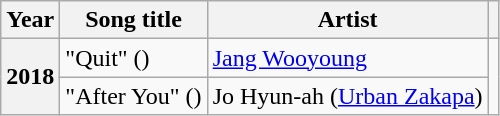<table class="wikitable plainrowheaders sortable">
<tr>
<th scope="col" class="unsortable">Year</th>
<th scope="col">Song title</th>
<th scope="col">Artist</th>
<th scope="col" class="unsortable"></th>
</tr>
<tr>
<th scope="row" rowspan="2">2018</th>
<td>"Quit" ()</td>
<td><a href='#'>Jang Wooyoung</a></td>
<td rowspan="2" style="text-align:center"></td>
</tr>
<tr>
<td>"After You" ()</td>
<td>Jo Hyun-ah (<a href='#'>Urban Zakapa</a>)</td>
</tr>
</table>
